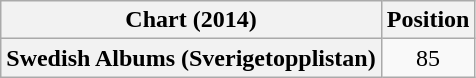<table class="wikitable plainrowheaders">
<tr>
<th scope="col">Chart (2014)</th>
<th scope="col">Position</th>
</tr>
<tr>
<th scope="row">Swedish Albums (Sverigetopplistan)</th>
<td align=center>85</td>
</tr>
</table>
